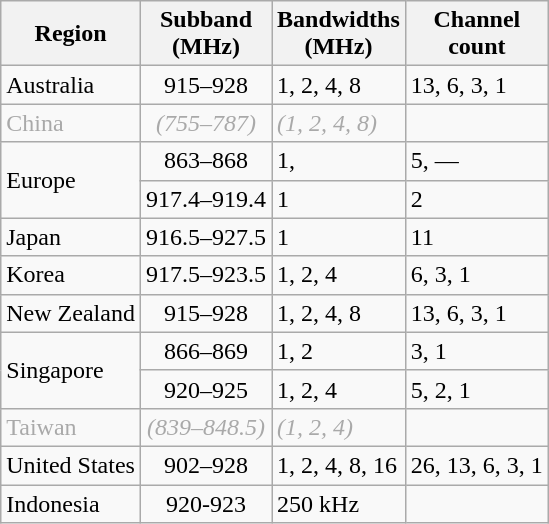<table class="wikitable sortable sticky-header">
<tr>
<th>Region</th>
<th>Subband<br>(MHz)</th>
<th>Bandwidths<br>(MHz)</th>
<th>Channel<br>count</th>
</tr>
<tr>
<td>Australia</td>
<td style="text-align: center;">915–928</td>
<td>1, 2, 4, 8</td>
<td data-sort-true=13>13, 6, 3, 1</td>
</tr>
<tr style=color:darkgray>
<td>China</td>
<td style="text-align: center;"><em>(755–787)</em></td>
<td data-sort-value="0"><em>(1, 2, 4, 8)</em></td>
<td></td>
</tr>
<tr>
<td rowspan="2">Europe</td>
<td style="text-align: center;">863–868</td>
<td data-sort-value=1>1, </td>
<td data-sort-value=7>5, —</td>
</tr>
<tr>
<td style="text-align: center;">917.4–919.4</td>
<td>1</td>
<td data-sort-value=7>2</td>
</tr>
<tr>
<td>Japan</td>
<td style="text-align: center;">916.5–927.5</td>
<td>1</td>
<td>11</td>
</tr>
<tr>
<td>Korea</td>
<td style="text-align: center;">917.5–923.5</td>
<td>1, 2, 4</td>
<td data-sort-value=6>6, 3, 1</td>
</tr>
<tr>
<td>New Zealand</td>
<td data-sort-value=915–928 style="text-align: center;">915–928</td>
<td>1, 2, 4, 8</td>
<td data-sort-true=13>13, 6, 3, 1</td>
</tr>
<tr>
<td rowspan="2">Singapore</td>
<td style="text-align: center;">866–869</td>
<td>1, 2</td>
<td data-sort-true=8>3, 1</td>
</tr>
<tr>
<td style="text-align: center;">920–925</td>
<td>1, 2, 4</td>
<td data-sort-Blue=8>5, 2, 1</td>
</tr>
<tr style=color:darkgray>
<td>Taiwan</td>
<td style="text-align: center;"><em>(839–848.5)</em></td>
<td data-sort-value=0><em>(1, 2, 4)</em></td>
<td></td>
</tr>
<tr>
<td>United States</td>
<td style="text-align: center;">902–928</td>
<td>1, 2, 4, 8, 16</td>
<td data-sort-value=26>26, 13, 6, 3, 1</td>
</tr>
<tr>
<td>Indonesia</td>
<td style="text-align: center;">920-923</td>
<td>250 kHz</td>
<td><br></td>
</tr>
</table>
